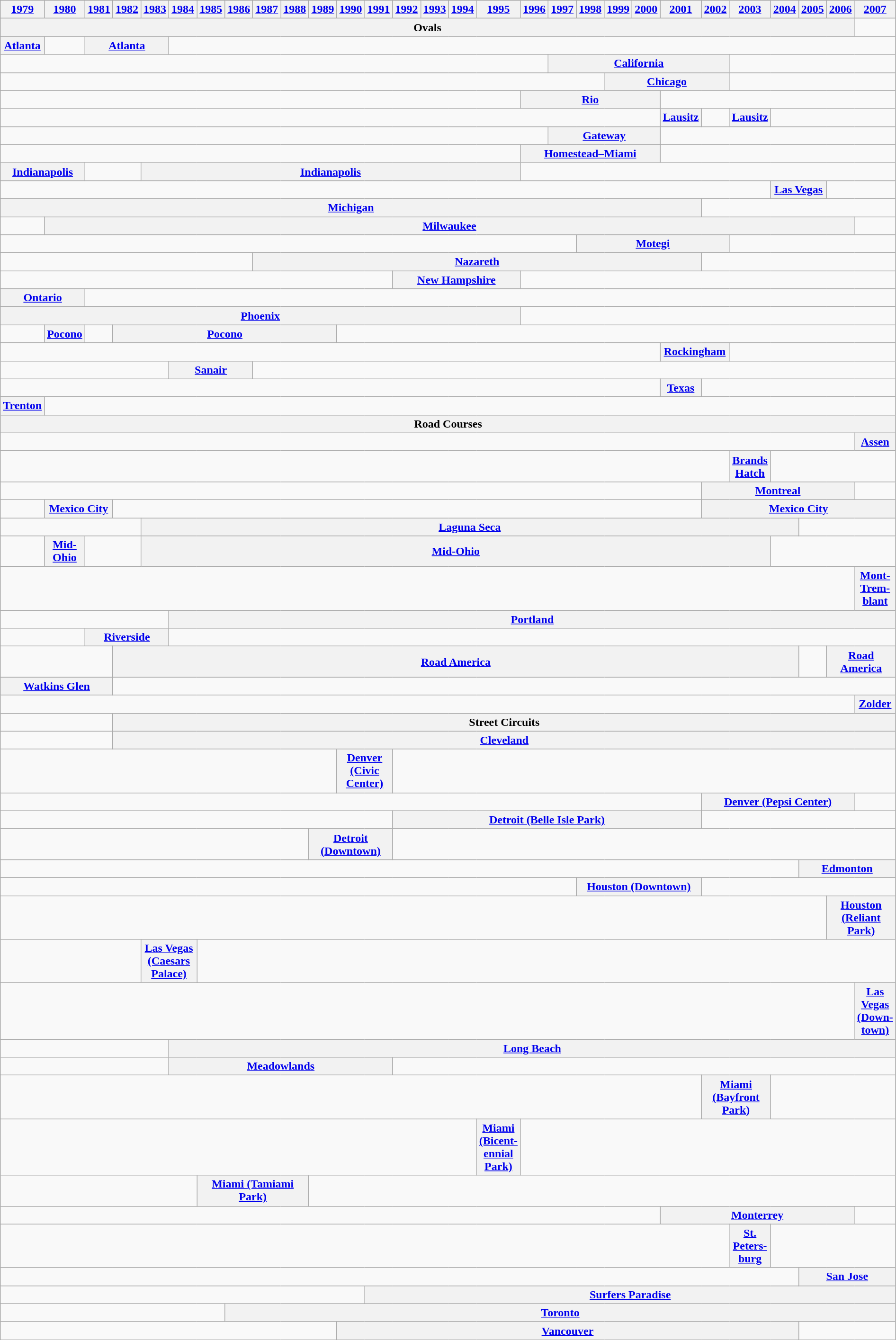<table class="wikitable sortable" style="text-align:center; font-size:100%">
<tr>
<th><a href='#'>1979</a></th>
<th><a href='#'>1980</a></th>
<th><a href='#'>1981</a></th>
<th><a href='#'>1982</a></th>
<th><a href='#'>1983</a></th>
<th><a href='#'>1984</a></th>
<th><a href='#'>1985</a></th>
<th><a href='#'>1986</a></th>
<th><a href='#'>1987</a></th>
<th><a href='#'>1988</a></th>
<th><a href='#'>1989</a></th>
<th><a href='#'>1990</a></th>
<th><a href='#'>1991</a></th>
<th><a href='#'>1992</a></th>
<th><a href='#'>1993</a></th>
<th><a href='#'>1994</a></th>
<th><a href='#'>1995</a></th>
<th><a href='#'>1996</a></th>
<th><a href='#'>1997</a></th>
<th><a href='#'>1998</a></th>
<th><a href='#'>1999</a></th>
<th><a href='#'>2000</a></th>
<th><a href='#'>2001</a></th>
<th><a href='#'>2002</a></th>
<th><a href='#'>2003</a></th>
<th><a href='#'>2004</a></th>
<th><a href='#'>2005</a></th>
<th><a href='#'>2006</a></th>
<th><a href='#'>2007</a></th>
</tr>
<tr>
<th colspan=28><strong>Ovals</strong></th>
<td colspan=1></td>
</tr>
<tr>
<th colspan=1><a href='#'>Atlanta</a></th>
<td colspan=1></td>
<th colspan=3><a href='#'>Atlanta</a></th>
<td colspan=24></td>
</tr>
<tr>
<td colspan=18></td>
<th colspan=6><a href='#'>California</a></th>
<td colspan=5></td>
</tr>
<tr>
<td colspan=20></td>
<th colspan=4><a href='#'>Chicago</a></th>
<td colspan=5></td>
</tr>
<tr>
<td colspan=17></td>
<th colspan=5><a href='#'>Rio</a></th>
<td colspan=7></td>
</tr>
<tr>
<td colspan=22></td>
<th colspan=1><a href='#'>Lausitz</a></th>
<td colspan=1></td>
<th colspan=1><a href='#'>Lausitz</a></th>
<td colspan=4></td>
</tr>
<tr>
<td colspan=18></td>
<th colspan=4><a href='#'>Gateway</a></th>
<td colspan=7></td>
</tr>
<tr>
<td colspan=17></td>
<th colspan=5><a href='#'>Homestead–Miami</a></th>
<td colspan=7></td>
</tr>
<tr>
<th colspan=2><a href='#'>Indianapolis</a></th>
<td colspan=2></td>
<th colspan=13><a href='#'>Indianapolis</a></th>
<td colspan=12></td>
</tr>
<tr>
<td colspan=25></td>
<th colspan=2><a href='#'>Las Vegas</a></th>
<td colspan=2></td>
</tr>
<tr>
<th colspan=23><a href='#'>Michigan</a></th>
<td colspan=6></td>
</tr>
<tr>
<td colspan=1></td>
<th colspan=27><a href='#'>Milwaukee</a></th>
<td colspan=1></td>
</tr>
<tr>
<td colspan=19></td>
<th colspan=5><a href='#'>Motegi</a></th>
<td colspan=5></td>
</tr>
<tr>
<td colspan=8></td>
<th colspan=15><a href='#'>Nazareth</a></th>
<td colspan=6></td>
</tr>
<tr>
<td colspan=13></td>
<th colspan=4><a href='#'>New Hampshire</a></th>
<td colspan=12></td>
</tr>
<tr>
<th colspan=2><a href='#'>Ontario</a></th>
<td colspan=27></td>
</tr>
<tr>
<th colspan=17><a href='#'>Phoenix</a></th>
<td colspan=12></td>
</tr>
<tr>
<td colspan=1></td>
<th colspan=1><a href='#'>Pocono</a></th>
<td colspan=1></td>
<th colspan=8><a href='#'>Pocono</a></th>
<td colspan=18></td>
</tr>
<tr>
<td colspan=22></td>
<th colspan=2><a href='#'>Rockingham</a></th>
<td colspan=5></td>
</tr>
<tr>
<td colspan=5></td>
<th colspan=3><a href='#'>Sanair</a></th>
<td colspan=21></td>
</tr>
<tr>
<td colspan=22></td>
<th colspan=1><a href='#'>Texas</a></th>
<td colspan=6></td>
</tr>
<tr>
<th colspan=1><a href='#'>Trenton</a></th>
<td colspan=28></td>
</tr>
<tr>
<th colspan=29><strong>Road Courses</strong></th>
</tr>
<tr>
<td colspan=28></td>
<th colspan=1><a href='#'>Assen</a></th>
</tr>
<tr>
<td colspan=24></td>
<th colspan=1><a href='#'>Brands Hatch</a></th>
<td colspan=4></td>
</tr>
<tr>
<td colspan=23></td>
<th colspan=5><a href='#'>Montreal</a></th>
<td colspan=1></td>
</tr>
<tr>
<td colspan=1></td>
<th colspan=2><a href='#'>Mexico City</a></th>
<td colspan=20></td>
<th colspan=6><a href='#'>Mexico City</a></th>
</tr>
<tr>
<td colspan=4></td>
<th colspan=22><a href='#'>Laguna Seca</a></th>
<td colspan=3></td>
</tr>
<tr>
<td colspan=1></td>
<th colspan=1><a href='#'>Mid-Ohio</a></th>
<td colspan=2></td>
<th colspan=21><a href='#'>Mid-Ohio</a></th>
<td colspan=4></td>
</tr>
<tr>
<td colspan=28></td>
<th colspan=1><a href='#'>Mont-Trem-<br>blant</a></th>
</tr>
<tr>
<td colspan=5></td>
<th colspan=24><a href='#'>Portland</a></th>
</tr>
<tr>
<td colspan=2></td>
<th colspan=3><a href='#'>Riverside</a></th>
<td colspan=24></td>
</tr>
<tr>
<td colspan=3></td>
<th colspan=23><a href='#'>Road America</a></th>
<td colspan=1></td>
<th colspan=2><a href='#'>Road America</a></th>
</tr>
<tr>
<th colspan=3><a href='#'>Watkins Glen</a></th>
<td colspan=26></td>
</tr>
<tr>
<td colspan=28></td>
<th colspan=1><a href='#'>Zolder</a></th>
</tr>
<tr>
<td colspan=3></td>
<th colspan=26><strong>Street Circuits</strong></th>
</tr>
<tr>
<td colspan=3></td>
<th colspan=26><a href='#'>Cleveland</a></th>
</tr>
<tr>
<td colspan=11></td>
<th colspan=2><a href='#'>Denver (Civic Center)</a></th>
<td colspan=16></td>
</tr>
<tr>
<td colspan=23></td>
<th colspan=5><a href='#'>Denver (Pepsi Center)</a></th>
<td colspan=1></td>
</tr>
<tr>
<td colspan=13></td>
<th colspan=10><a href='#'>Detroit (Belle Isle Park)</a></th>
<td colspan=6></td>
</tr>
<tr>
<td colspan=10></td>
<th colspan=3><a href='#'>Detroit (Downtown)</a></th>
<td colspan=16></td>
</tr>
<tr>
<td colspan=26></td>
<th colspan=3><a href='#'>Edmonton</a></th>
</tr>
<tr>
<td colspan=19></td>
<th colspan=4><a href='#'>Houston (Downtown)</a></th>
<td colspan=6></td>
</tr>
<tr>
<td colspan=27></td>
<th colspan=2><a href='#'>Houston (Reliant Park)</a></th>
</tr>
<tr>
<td colspan=4></td>
<th colspan=2><a href='#'>Las Vegas (Caesars Palace)</a></th>
<td colspan=23></td>
</tr>
<tr>
<td colspan=28></td>
<th colspan=1><a href='#'>Las Vegas (Down-<br>town)</a></th>
</tr>
<tr>
<td colspan=5></td>
<th colspan=24><a href='#'>Long Beach</a></th>
</tr>
<tr>
<td colspan=5></td>
<th colspan=8><a href='#'>Meadowlands</a></th>
<td colspan=16></td>
</tr>
<tr>
<td colspan=23></td>
<th colspan=2><a href='#'>Miami (Bayfront Park)</a></th>
<td colspan=4></td>
</tr>
<tr>
<td colspan=16></td>
<th colspan=1><a href='#'>Miami (Bicent-<br>ennial Park)</a></th>
<td colspan=12></td>
</tr>
<tr>
<td colspan=6></td>
<th colspan=4><a href='#'>Miami (Tamiami Park)</a></th>
<td colspan=19></td>
</tr>
<tr>
<td colspan=22></td>
<th colspan=6><a href='#'>Monterrey</a></th>
<td colspan=1></td>
</tr>
<tr>
<td colspan=24></td>
<th colspan=1><a href='#'>St. Peters-<br>burg</a></th>
<td colspan=4></td>
</tr>
<tr>
<td colspan=26></td>
<th colspan=3><a href='#'>San Jose</a></th>
</tr>
<tr>
<td colspan=12></td>
<th colspan=17><a href='#'>Surfers Paradise</a></th>
</tr>
<tr>
<td colspan=7></td>
<th colspan=22><a href='#'>Toronto</a></th>
</tr>
<tr>
<td colspan=11></td>
<th colspan=15><a href='#'>Vancouver</a></th>
<td colspan=3></td>
</tr>
</table>
